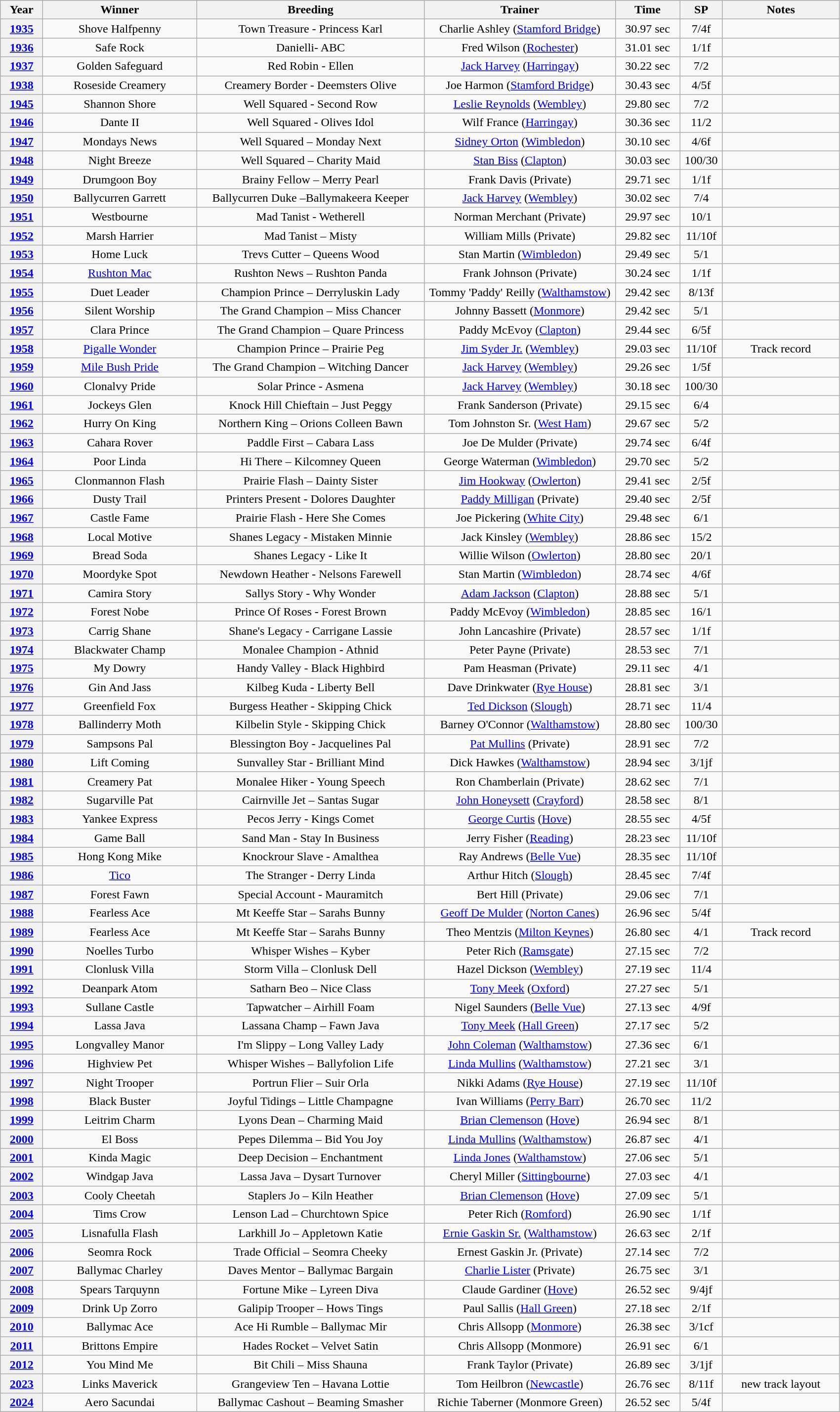<table class="wikitable" style="text-align:center">
<tr>
<th width=50>Year</th>
<th width=200>Winner</th>
<th width=300>Breeding</th>
<th width=250>Trainer</th>
<th width=80>Time</th>
<th width=50>SP</th>
<th width=150>Notes</th>
</tr>
<tr>
<th><a href='#'>1935</a></th>
<td>Shove Halfpenny</td>
<td>Town Treasure - Princess Karl</td>
<td>Charlie Ashley (<a href='#'>Stamford Bridge</a>)</td>
<td>30.97 sec</td>
<td>7/4f</td>
<td></td>
</tr>
<tr>
<th><a href='#'>1936</a></th>
<td>Safe Rock</td>
<td>Danielli- ABC</td>
<td>Fred Wilson (<a href='#'>Rochester</a>)</td>
<td>31.01 sec</td>
<td>1/1f</td>
<td></td>
</tr>
<tr>
<th><a href='#'>1937</a></th>
<td>Golden Safeguard</td>
<td>Red Robin - Ellen</td>
<td><a href='#'>Jack Harvey</a> (<a href='#'>Harringay</a>)</td>
<td>30.22 sec</td>
<td>7/2</td>
<td></td>
</tr>
<tr>
<th><a href='#'>1938</a></th>
<td>Roseside Creamery</td>
<td>Creamery Border - Deemsters Olive</td>
<td>Joe Harmon (<a href='#'>Stamford Bridge</a>)</td>
<td>30.43 sec</td>
<td>4/5f</td>
<td></td>
</tr>
<tr>
<th><a href='#'>1945</a></th>
<td>Shannon Shore</td>
<td>Well Squared - Second Row</td>
<td><a href='#'>Leslie Reynolds</a> (<a href='#'>Wembley</a>)</td>
<td>29.80 sec</td>
<td>7/2</td>
<td></td>
</tr>
<tr>
<th><a href='#'>1946</a></th>
<td>Dante II</td>
<td>Well Squared - Olives Idol</td>
<td>Wilf France (<a href='#'>Harringay</a>)</td>
<td>30.36 sec</td>
<td>11/2</td>
<td></td>
</tr>
<tr>
<th><a href='#'>1947</a></th>
<td>Mondays News</td>
<td>Well Squared – Monday Next</td>
<td><a href='#'>Sidney Orton</a> (<a href='#'>Wimbledon</a>)</td>
<td>30.10 sec</td>
<td>4/6f</td>
<td></td>
</tr>
<tr>
<th><a href='#'>1948</a></th>
<td>Night Breeze</td>
<td>Well Squared – Charity Maid</td>
<td><a href='#'>Stan Biss</a> (<a href='#'>Clapton</a>)</td>
<td>30.03 sec</td>
<td>100/30</td>
<td></td>
</tr>
<tr>
<th><a href='#'>1949</a></th>
<td>Drumgoon Boy</td>
<td>Brainy Fellow – Merry Pearl</td>
<td>Frank Davis (Private)</td>
<td>29.71 sec</td>
<td>1/1f</td>
<td></td>
</tr>
<tr>
<th><a href='#'>1950</a></th>
<td>Ballycurren Garrett</td>
<td>Ballycurren Duke –Ballymakeera Keeper</td>
<td><a href='#'>Jack Harvey</a> (<a href='#'>Wembley</a>)</td>
<td>30.02 sec</td>
<td>7/4</td>
<td></td>
</tr>
<tr>
<th><a href='#'>1951</a></th>
<td>Westbourne</td>
<td>Mad Tanist - Wetherell</td>
<td>Norman Merchant (Private)</td>
<td>29.97 sec</td>
<td>10/1</td>
<td></td>
</tr>
<tr>
<th><a href='#'>1952</a></th>
<td>Marsh Harrier</td>
<td>Mad Tanist – Misty</td>
<td>William Mills (Private)</td>
<td>29.82 sec</td>
<td>11/10f</td>
<td></td>
</tr>
<tr>
<th><a href='#'>1953</a></th>
<td>Home Luck</td>
<td>Trevs Cutter – Queens Wood</td>
<td>Stan Martin (<a href='#'>Wimbledon</a>)</td>
<td>29.49 sec</td>
<td>5/1</td>
<td></td>
</tr>
<tr>
<th><a href='#'>1954</a></th>
<td><a href='#'>Rushton Mac</a></td>
<td>Rushton News – Rushton Panda</td>
<td>Frank Johnson (Private)</td>
<td>30.24 sec</td>
<td>1/1f</td>
<td></td>
</tr>
<tr>
<th><a href='#'>1955</a></th>
<td>Duet Leader</td>
<td>Champion Prince – Derryluskin Lady</td>
<td>Tommy 'Paddy' Reilly (<a href='#'>Walthamstow</a>)</td>
<td>29.42 sec</td>
<td>8/13f</td>
<td></td>
</tr>
<tr>
<th><a href='#'>1956</a></th>
<td>Silent Worship</td>
<td>The Grand Champion – Miss Chancer</td>
<td>Johnny Bassett (<a href='#'>Monmore</a>)</td>
<td>29.42 sec</td>
<td>5/1</td>
<td></td>
</tr>
<tr>
<th><a href='#'>1957</a></th>
<td>Clara Prince</td>
<td>The Grand Champion – Quare Princess</td>
<td>Paddy McEvoy (<a href='#'>Clapton</a>)</td>
<td>29.44 sec</td>
<td>6/5f</td>
<td></td>
</tr>
<tr>
<th><a href='#'>1958</a></th>
<td><a href='#'>Pigalle Wonder</a></td>
<td>Champion Prince – Prairie Peg</td>
<td><a href='#'>Jim Syder Jr.</a> (<a href='#'>Wembley</a>)</td>
<td>29.03 sec</td>
<td>11/10f</td>
<td>Track record</td>
</tr>
<tr>
<th><a href='#'>1959</a></th>
<td><a href='#'>Mile Bush Pride</a></td>
<td>The Grand Champion – Witching Dancer</td>
<td><a href='#'>Jack Harvey</a> (<a href='#'>Wembley</a>)</td>
<td>29.26 sec</td>
<td>1/5f</td>
<td></td>
</tr>
<tr>
<th><a href='#'>1960</a></th>
<td>Clonalvy Pride</td>
<td>Solar Prince - Asmena</td>
<td><a href='#'>Jack Harvey</a> (<a href='#'>Wembley</a>)</td>
<td>30.18 sec</td>
<td>100/30</td>
<td></td>
</tr>
<tr>
<th><a href='#'>1961</a></th>
<td>Jockeys Glen</td>
<td>Knock Hill Chieftain – Just Peggy</td>
<td>Frank Sanderson (Private)</td>
<td>29.15 sec</td>
<td>6/4</td>
<td></td>
</tr>
<tr>
<th><a href='#'>1962</a></th>
<td>Hurry On King</td>
<td>Northern King – Orions Colleen Bawn</td>
<td>Tom Johnston Sr. (<a href='#'>West Ham</a>)</td>
<td>29.67 sec</td>
<td>5/2</td>
<td></td>
</tr>
<tr>
<th><a href='#'>1963</a></th>
<td>Cahara Rover</td>
<td>Paddle First – Cabara Lass</td>
<td>Joe De Mulder (Private)</td>
<td>29.74 sec</td>
<td>6/4f</td>
<td></td>
</tr>
<tr>
<th><a href='#'>1964</a></th>
<td>Poor Linda</td>
<td>Hi There – Kilcomney Queen</td>
<td>George Waterman (<a href='#'>Wimbledon</a>)</td>
<td>29.70 sec</td>
<td>5/2</td>
<td></td>
</tr>
<tr>
<th><a href='#'>1965</a></th>
<td>Clonmannon Flash</td>
<td>Prairie Flash – Dainty Sister</td>
<td><a href='#'>Jim Hookway</a> (<a href='#'>Owlerton</a>)</td>
<td>29.41 sec</td>
<td>2/5f</td>
<td></td>
</tr>
<tr>
<th><a href='#'>1966</a></th>
<td>Dusty Trail</td>
<td>Printers Present - Dolores Daughter</td>
<td><a href='#'>Paddy Milligan</a> (Private)</td>
<td>29.40 sec</td>
<td>2/5f</td>
<td></td>
</tr>
<tr>
<th><a href='#'>1967</a></th>
<td>Castle Fame</td>
<td>Prairie Flash - Here She Comes</td>
<td>Joe Pickering (<a href='#'>White City</a>)</td>
<td>29.48 sec</td>
<td>6/1</td>
<td></td>
</tr>
<tr>
<th><a href='#'>1968</a></th>
<td>Local Motive</td>
<td>Shanes Legacy - Mistaken Minnie</td>
<td>Jack Kinsley (<a href='#'>Wembley</a>)</td>
<td>28.86 sec</td>
<td>15/2</td>
<td></td>
</tr>
<tr>
<th><a href='#'>1969</a></th>
<td>Bread Soda</td>
<td>Shanes Legacy - Like It</td>
<td>Willie Wilson (<a href='#'>Owlerton</a>)</td>
<td>28.80 sec</td>
<td>20/1</td>
<td></td>
</tr>
<tr>
<th><a href='#'>1970</a></th>
<td>Moordyke Spot</td>
<td>Newdown Heather - Nelsons Farewell</td>
<td>Stan Martin (<a href='#'>Wimbledon</a>)</td>
<td>28.74 sec</td>
<td>4/6f</td>
<td></td>
</tr>
<tr>
<th><a href='#'>1971</a></th>
<td>Camira Story</td>
<td>Sallys Story - Why Wonder</td>
<td><a href='#'>Adam Jackson</a> (<a href='#'>Clapton</a>)</td>
<td>28.88 sec</td>
<td>5/1</td>
<td></td>
</tr>
<tr>
<th><a href='#'>1972</a></th>
<td>Forest Nobe </td>
<td>Prince Of Roses - Forest Brown</td>
<td>Paddy McEvoy (<a href='#'>Wimbledon</a>)</td>
<td>28.85 sec</td>
<td>16/1</td>
<td></td>
</tr>
<tr>
<th><a href='#'>1973</a></th>
<td>Carrig Shane</td>
<td>Shane's Legacy - Carrigane Lassie</td>
<td>John Lancashire (Private)</td>
<td>28.57 sec</td>
<td>1/1f</td>
<td></td>
</tr>
<tr>
<th><a href='#'>1974</a></th>
<td>Blackwater Champ</td>
<td>Monalee Champion - Athnid</td>
<td>Peter Payne (Private)</td>
<td>28.53 sec</td>
<td>7/1</td>
<td></td>
</tr>
<tr>
<th><a href='#'>1975</a></th>
<td>My Dowry</td>
<td>Handy Valley - Black Highbird</td>
<td>Pam Heasman (Private)</td>
<td>29.11 sec</td>
<td>4/1</td>
<td></td>
</tr>
<tr>
<th><a href='#'>1976</a></th>
<td>Gin And Jass</td>
<td>Kilbeg Kuda - Liberty Bell</td>
<td>Dave Drinkwater (<a href='#'>Rye House</a>)</td>
<td>28.81 sec</td>
<td>3/1</td>
<td></td>
</tr>
<tr>
<th><a href='#'>1977</a></th>
<td>Greenfield Fox</td>
<td>Burgess Heather - Skipping Chick</td>
<td><a href='#'>Ted Dickson</a> (<a href='#'>Slough</a>)</td>
<td>28.71 sec</td>
<td>11/4</td>
<td></td>
</tr>
<tr>
<th><a href='#'>1978</a></th>
<td>Ballinderry Moth</td>
<td>Kilbelin Style - Skipping Chick</td>
<td>Barney O'Connor (<a href='#'>Walthamstow</a>)</td>
<td>28.80 sec</td>
<td>100/30</td>
<td></td>
</tr>
<tr>
<th><a href='#'>1979</a></th>
<td>Sampsons Pal</td>
<td>Blessington Boy - Jacquelines Pal</td>
<td><a href='#'>Pat Mullins</a> (Private)</td>
<td>28.91 sec</td>
<td>7/2</td>
<td></td>
</tr>
<tr>
<th><a href='#'>1980</a></th>
<td>Lift Coming</td>
<td>Sunvalley Star - Brilliant Mind</td>
<td>Dick Hawkes (<a href='#'>Walthamstow</a>)</td>
<td>28.94 sec</td>
<td>3/1jf</td>
<td></td>
</tr>
<tr>
<th><a href='#'>1981</a></th>
<td>Creamery Pat</td>
<td>Monalee Hiker - Young Speech</td>
<td>Ron Chamberlain (Private)</td>
<td>28.62 sec</td>
<td>7/1</td>
<td></td>
</tr>
<tr>
<th><a href='#'>1982</a></th>
<td>Sugarville Pat</td>
<td>Cairnville Jet – Santas Sugar</td>
<td><a href='#'>John Honeysett</a> (<a href='#'>Crayford</a>)</td>
<td>28.58 sec</td>
<td>8/1</td>
<td></td>
</tr>
<tr>
<th><a href='#'>1983</a></th>
<td>Yankee Express</td>
<td>Pecos Jerry - Kings Comet</td>
<td><a href='#'>George Curtis</a> (<a href='#'>Hove</a>)</td>
<td>28.55 sec</td>
<td>4/5f</td>
<td></td>
</tr>
<tr>
<th><a href='#'>1984</a></th>
<td>Game Ball</td>
<td>Sand Man - Stay In Business</td>
<td>Jerry Fisher (<a href='#'>Reading</a>)</td>
<td>28.23 sec</td>
<td>11/10f</td>
<td></td>
</tr>
<tr>
<th><a href='#'>1985</a></th>
<td>Hong Kong Mike </td>
<td>Knockrour Slave - Amalthea</td>
<td>Ray Andrews (<a href='#'>Belle Vue</a>)</td>
<td>28.35 sec</td>
<td>11/10f</td>
<td></td>
</tr>
<tr>
<th><a href='#'>1986</a></th>
<td><a href='#'>Tico</a></td>
<td>The Stranger - Derry Linda</td>
<td>Arthur Hitch (<a href='#'>Slough</a>)</td>
<td>28.45 sec</td>
<td>7/4f</td>
<td></td>
</tr>
<tr>
<th><a href='#'>1987</a></th>
<td>Forest Fawn</td>
<td>Special Account - Mauramitch</td>
<td>Bert Hill (Private)</td>
<td>29.06 sec</td>
<td>7/1</td>
<td></td>
</tr>
<tr>
<th><a href='#'>1988</a></th>
<td>Fearless Ace</td>
<td>Mt Keeffe Star – Sarahs Bunny</td>
<td><a href='#'>Geoff De Mulder</a> (<a href='#'>Norton Canes</a>)</td>
<td>26.96 sec</td>
<td>5/4f</td>
<td></td>
</tr>
<tr>
<th><a href='#'>1989</a></th>
<td>Fearless Ace</td>
<td>Mt Keeffe Star – Sarahs Bunny</td>
<td>Theo Mentzis (<a href='#'>Milton Keynes</a>)</td>
<td>26.80 sec</td>
<td>4/1</td>
<td>Track record</td>
</tr>
<tr>
<th><a href='#'>1990</a></th>
<td>Noelles Turbo</td>
<td>Whisper Wishes – Kyber</td>
<td>Peter Rich (<a href='#'>Ramsgate</a>)</td>
<td>27.15 sec</td>
<td>7/2</td>
<td></td>
</tr>
<tr>
<th><a href='#'>1991</a></th>
<td>Clonlusk Villa</td>
<td>Storm Villa – Clonlusk Dell</td>
<td>Hazel Dickson (<a href='#'>Wembley</a>)</td>
<td>27.19 sec</td>
<td>11/4</td>
<td></td>
</tr>
<tr>
<th><a href='#'>1992</a></th>
<td>Deanpark Atom</td>
<td>Satharn Beo – Nice Class</td>
<td><a href='#'>Tony Meek</a> (<a href='#'>Oxford</a>)</td>
<td>27.27 sec</td>
<td>5/1</td>
<td></td>
</tr>
<tr>
<th><a href='#'>1993</a></th>
<td>Sullane Castle</td>
<td>Tapwatcher – Airhill Foam</td>
<td>Nigel Saunders (<a href='#'>Belle Vue</a>)</td>
<td>27.13 sec</td>
<td>4/9f</td>
<td></td>
</tr>
<tr>
<th><a href='#'>1994</a></th>
<td>Lassa Java</td>
<td>Lassana Champ – Fawn Java</td>
<td><a href='#'>Tony Meek</a> (<a href='#'>Hall Green</a>)</td>
<td>27.17 sec</td>
<td>5/2</td>
<td></td>
</tr>
<tr>
<th><a href='#'>1995</a></th>
<td>Longvalley Manor</td>
<td>I'm Slippy – Long Valley Lady</td>
<td><a href='#'>John Coleman</a> (<a href='#'>Walthamstow</a>)</td>
<td>27.36 sec</td>
<td>6/1</td>
<td></td>
</tr>
<tr>
<th><a href='#'>1996</a></th>
<td>Highview Pet</td>
<td>Whisper Wishes – Ballyfolion Life</td>
<td><a href='#'>Linda Mullins</a> (<a href='#'>Walthamstow</a>)</td>
<td>27.21 sec</td>
<td>3/1</td>
<td></td>
</tr>
<tr>
<th><a href='#'>1997</a></th>
<td>Night Trooper</td>
<td>Portrun Flier – Suir Orla</td>
<td>Nikki Adams (<a href='#'>Rye House</a>)</td>
<td>27.19 sec</td>
<td>11/10f</td>
<td></td>
</tr>
<tr>
<th><a href='#'>1998</a></th>
<td>Black Buster</td>
<td>Joyful Tidings – Little Champagne</td>
<td>Ivan Williams (<a href='#'>Perry Barr</a>)</td>
<td>26.70 sec</td>
<td>11/2</td>
<td></td>
</tr>
<tr>
<th><a href='#'>1999</a></th>
<td>Leitrim Charm</td>
<td>Lyons Dean – Charming Maid</td>
<td><a href='#'>Brian Clemenson</a> (<a href='#'>Hove</a>)</td>
<td>26.94 sec</td>
<td>8/1</td>
<td></td>
</tr>
<tr>
<th><a href='#'>2000</a></th>
<td>El Boss</td>
<td>Pepes Dilemma – Bid You Joy</td>
<td><a href='#'>Linda Mullins</a> (<a href='#'>Walthamstow</a>)</td>
<td>26.87 sec</td>
<td>4/1</td>
<td></td>
</tr>
<tr>
<th><a href='#'>2001</a></th>
<td>Kinda Magic</td>
<td>Deep Decision – Enchantment</td>
<td><a href='#'>Linda Jones</a> (<a href='#'>Walthamstow</a>)</td>
<td>27.06 sec</td>
<td>5/1</td>
<td></td>
</tr>
<tr>
<th><a href='#'>2002</a></th>
<td>Windgap Java</td>
<td>Lassa Java – Dysart Turnover</td>
<td>Cheryl Miller (<a href='#'>Sittingbourne</a>)</td>
<td>27.03 sec</td>
<td>4/1</td>
<td></td>
</tr>
<tr>
<th><a href='#'>2003</a></th>
<td>Cooly Cheetah</td>
<td>Staplers Jo – Kiln Heather</td>
<td><a href='#'>Brian Clemenson</a> (<a href='#'>Hove</a>)</td>
<td>27.09 sec</td>
<td>5/1</td>
<td></td>
</tr>
<tr>
<th><a href='#'>2004</a></th>
<td>Tims Crow</td>
<td>Lenson Lad – Churchtown Spice</td>
<td>Peter Rich (<a href='#'>Romford</a>)</td>
<td>26.90 sec</td>
<td>1/1f</td>
<td></td>
</tr>
<tr>
<th><a href='#'>2005</a></th>
<td>Lisnafulla Flash</td>
<td>Larkhill Jo – Appletown Katie</td>
<td><a href='#'>Ernie Gaskin Sr.</a> (<a href='#'>Walthamstow</a>)</td>
<td>26.63 sec</td>
<td>2/1f</td>
<td></td>
</tr>
<tr>
<th><a href='#'>2006</a></th>
<td>Seomra Rock</td>
<td>Trade Official – Seomra Cheeky</td>
<td>Ernest Gaskin Jr. (Private)</td>
<td>27.14 sec</td>
<td>7/2</td>
<td></td>
</tr>
<tr>
<th><a href='#'>2007</a></th>
<td>Ballymac Charley</td>
<td>Daves Mentor – Ballymac Bargain</td>
<td><a href='#'>Charlie Lister</a> (Private)</td>
<td>26.75 sec</td>
<td>3/1</td>
<td></td>
</tr>
<tr>
<th><a href='#'>2008</a></th>
<td>Spears Tarquynn</td>
<td>Fortune Mike – Lyreen Diva</td>
<td>Claude Gardiner (<a href='#'>Hove</a>)</td>
<td>26.52 sec</td>
<td>9/4jf</td>
<td></td>
</tr>
<tr>
<th><a href='#'>2009</a></th>
<td>Drink Up Zorro</td>
<td>Galipip Trooper – Hows Tings</td>
<td>Paul Sallis (<a href='#'>Hall Green</a>)</td>
<td>27.18 sec</td>
<td>2/1f</td>
<td></td>
</tr>
<tr>
<th><a href='#'>2010</a></th>
<td>Ballymac Ace</td>
<td>Ace Hi Rumble – Ballymac Mir</td>
<td>Chris Allsopp (<a href='#'>Monmore</a>)</td>
<td>26.38 sec</td>
<td>3/1cf</td>
<td></td>
</tr>
<tr>
<th><a href='#'>2011</a></th>
<td>Brittons Empire</td>
<td>Hades Rocket – Velvet Satin</td>
<td>Chris Allsopp (Monmore)</td>
<td>26.91 sec</td>
<td>6/1</td>
<td></td>
</tr>
<tr>
<th><a href='#'>2012</a></th>
<td>You Mind Me</td>
<td>Bit Chili – Miss Shauna</td>
<td>Frank Taylor (Private)</td>
<td>26.89 sec</td>
<td>3/1jf</td>
<td></td>
</tr>
<tr>
<th><a href='#'>2023</a></th>
<td>Links Maverick</td>
<td>Grangeview Ten – Havana Lottie</td>
<td>Tom Heilbron (<a href='#'>Newcastle</a>)</td>
<td>26.76 sec</td>
<td>8/11f</td>
<td>new track layout</td>
</tr>
<tr>
<th><a href='#'>2024</a></th>
<td>Aero Sacundai</td>
<td>Ballymac Cashout – Beaming Smasher</td>
<td>Richie Taberner (Monmore Green)</td>
<td>26.52 sec</td>
<td>5/4f</td>
<td></td>
</tr>
</table>
